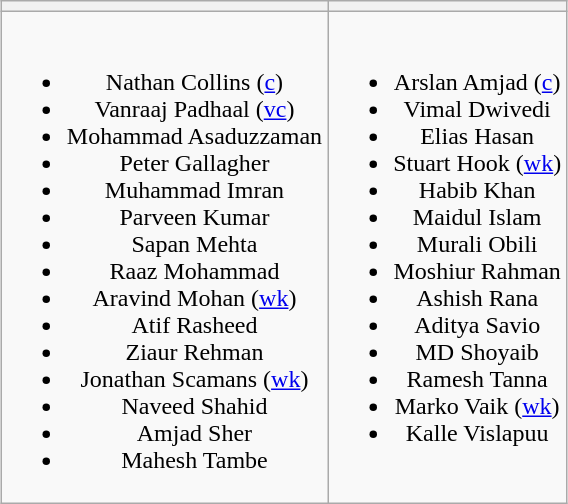<table class="wikitable" style="text-align:center; margin:auto">
<tr>
<th></th>
<th></th>
</tr>
<tr style="vertical-align:top">
<td><br><ul><li>Nathan Collins (<a href='#'>c</a>)</li><li>Vanraaj Padhaal (<a href='#'>vc</a>)</li><li>Mohammad Asaduzzaman</li><li>Peter Gallagher</li><li>Muhammad Imran</li><li>Parveen Kumar</li><li>Sapan Mehta</li><li>Raaz Mohammad</li><li>Aravind Mohan (<a href='#'>wk</a>)</li><li>Atif Rasheed</li><li>Ziaur Rehman</li><li>Jonathan Scamans (<a href='#'>wk</a>)</li><li>Naveed Shahid</li><li>Amjad Sher</li><li>Mahesh Tambe</li></ul></td>
<td><br><ul><li>Arslan Amjad (<a href='#'>c</a>)</li><li>Vimal Dwivedi</li><li>Elias Hasan</li><li>Stuart Hook (<a href='#'>wk</a>)</li><li>Habib Khan</li><li>Maidul Islam</li><li>Murali Obili</li><li>Moshiur Rahman</li><li>Ashish Rana</li><li>Aditya Savio</li><li>MD Shoyaib</li><li>Ramesh Tanna</li><li>Marko Vaik (<a href='#'>wk</a>)</li><li>Kalle Vislapuu</li></ul></td>
</tr>
</table>
